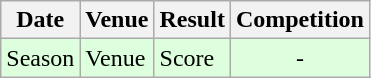<table class="wikitable">
<tr>
<th>Date</th>
<th>Venue</th>
<th>Result</th>
<th>Competition</th>
</tr>
<tr style="background: #ddffdd;">
<td>Season</td>
<td>Venue</td>
<td>Score</td>
<td align="center">-</td>
</tr>
</table>
